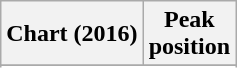<table class="wikitable sortable plainrowheaders">
<tr>
<th>Chart (2016)</th>
<th>Peak<br>position</th>
</tr>
<tr>
</tr>
<tr>
</tr>
<tr>
</tr>
<tr>
</tr>
</table>
